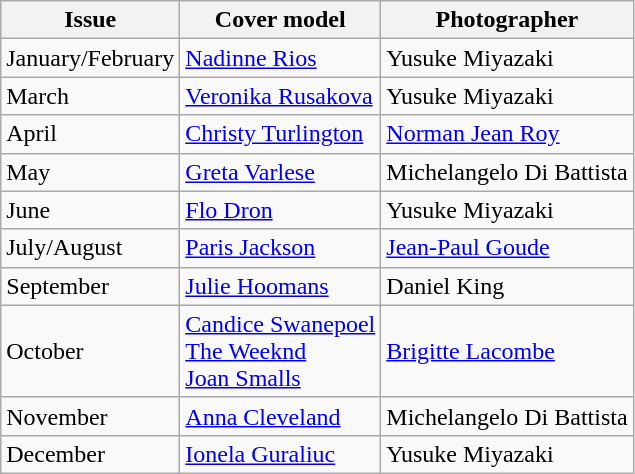<table class="sortable wikitable">
<tr>
<th>Issue</th>
<th>Cover model</th>
<th>Photographer</th>
</tr>
<tr>
<td>January/February</td>
<td><a href='#'>Nadinne Rios</a></td>
<td>Yusuke Miyazaki</td>
</tr>
<tr>
<td>March</td>
<td><a href='#'>Veronika Rusakova</a></td>
<td>Yusuke Miyazaki</td>
</tr>
<tr>
<td>April</td>
<td><a href='#'>Christy Turlington</a></td>
<td><a href='#'>Norman Jean Roy</a></td>
</tr>
<tr>
<td>May</td>
<td><a href='#'>Greta Varlese</a></td>
<td>Michelangelo Di Battista</td>
</tr>
<tr>
<td>June</td>
<td><a href='#'>Flo Dron</a></td>
<td>Yusuke Miyazaki</td>
</tr>
<tr>
<td>July/August</td>
<td><a href='#'>Paris Jackson</a></td>
<td><a href='#'>Jean-Paul Goude</a></td>
</tr>
<tr>
<td>September</td>
<td><a href='#'>Julie Hoomans</a></td>
<td>Daniel King</td>
</tr>
<tr>
<td>October</td>
<td><a href='#'>Candice Swanepoel</a><br><a href='#'>The Weeknd</a><br><a href='#'>Joan Smalls</a></td>
<td><a href='#'>Brigitte Lacombe</a></td>
</tr>
<tr>
<td>November</td>
<td><a href='#'>Anna Cleveland</a></td>
<td>Michelangelo Di Battista</td>
</tr>
<tr>
<td>December</td>
<td><a href='#'>Ionela Guraliuc</a></td>
<td>Yusuke Miyazaki</td>
</tr>
</table>
